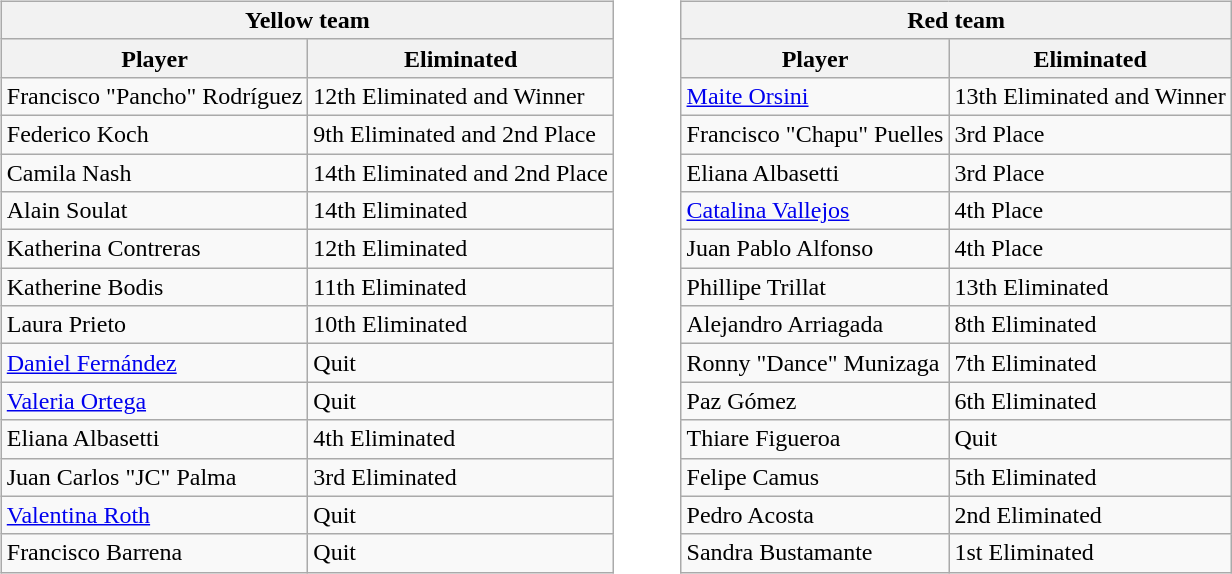<table>
<tr>
<td valign="top"><br><table class="wikitable">
<tr>
<th colspan=2>Yellow team</th>
</tr>
<tr>
<th>Player</th>
<th>Eliminated</th>
</tr>
<tr>
<td> Francisco "Pancho" Rodríguez</td>
<td>12th Eliminated and Winner</td>
</tr>
<tr>
<td> Federico Koch</td>
<td>9th Eliminated and 2nd Place</td>
</tr>
<tr>
<td> Camila Nash</td>
<td>14th Eliminated and 2nd Place</td>
</tr>
<tr>
<td> Alain Soulat</td>
<td>14th Eliminated</td>
</tr>
<tr>
<td> Katherina Contreras</td>
<td>12th Eliminated</td>
</tr>
<tr>
<td> Katherine Bodis</td>
<td>11th Eliminated</td>
</tr>
<tr>
<td> Laura Prieto</td>
<td>10th Eliminated</td>
</tr>
<tr>
<td> <a href='#'>Daniel Fernández</a></td>
<td>Quit</td>
</tr>
<tr>
<td> <a href='#'>Valeria Ortega</a></td>
<td>Quit</td>
</tr>
<tr>
<td> Eliana Albasetti</td>
<td>4th Eliminated</td>
</tr>
<tr>
<td> Juan Carlos "JC" Palma</td>
<td>3rd Eliminated</td>
</tr>
<tr>
<td> <a href='#'>Valentina Roth</a></td>
<td>Quit</td>
</tr>
<tr>
<td> Francisco Barrena</td>
<td>Quit</td>
</tr>
</table>
</td>
<td width="20em"> </td>
<td valign="top"><br><table class="wikitable">
<tr>
<th colspan=2>Red team</th>
</tr>
<tr>
<th>Player</th>
<th>Eliminated</th>
</tr>
<tr>
<td> <a href='#'>Maite Orsini</a></td>
<td>13th Eliminated and Winner</td>
</tr>
<tr>
<td> Francisco "Chapu" Puelles</td>
<td>3rd Place</td>
</tr>
<tr>
<td> Eliana Albasetti</td>
<td>3rd Place</td>
</tr>
<tr>
<td> <a href='#'>Catalina Vallejos</a></td>
<td>4th Place</td>
</tr>
<tr>
<td> Juan Pablo Alfonso</td>
<td>4th Place</td>
</tr>
<tr>
<td> Phillipe Trillat</td>
<td>13th Eliminated</td>
</tr>
<tr>
<td> Alejandro Arriagada</td>
<td>8th Eliminated</td>
</tr>
<tr>
<td> Ronny "Dance" Munizaga</td>
<td>7th Eliminated</td>
</tr>
<tr>
<td> Paz Gómez</td>
<td>6th Eliminated</td>
</tr>
<tr>
<td> Thiare Figueroa</td>
<td>Quit</td>
</tr>
<tr>
<td> Felipe Camus</td>
<td>5th Eliminated</td>
</tr>
<tr>
<td> Pedro Acosta</td>
<td>2nd Eliminated</td>
</tr>
<tr>
<td> Sandra Bustamante</td>
<td>1st Eliminated</td>
</tr>
</table>
</td>
</tr>
</table>
